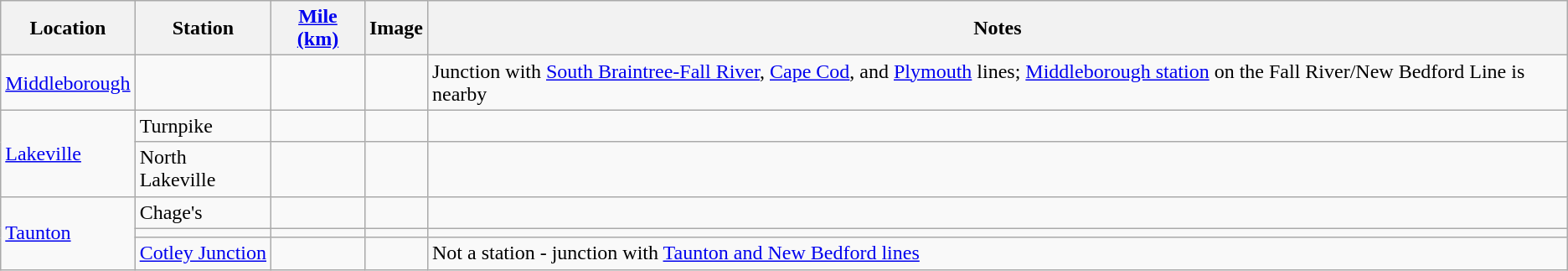<table class="wikitable">
<tr>
<th>Location</th>
<th>Station</th>
<th><a href='#'>Mile (km)</a></th>
<th>Image</th>
<th>Notes</th>
</tr>
<tr>
<td><a href='#'>Middleborough</a></td>
<td></td>
<td></td>
<td></td>
<td>Junction with <a href='#'>South Braintree-Fall River</a>, <a href='#'>Cape Cod</a>, and <a href='#'>Plymouth</a> lines; <a href='#'>Middleborough station</a> on the Fall River/New Bedford Line is nearby</td>
</tr>
<tr>
<td rowspan="2"><a href='#'>Lakeville</a></td>
<td>Turnpike</td>
<td></td>
<td></td>
<td></td>
</tr>
<tr>
<td>North Lakeville</td>
<td></td>
<td></td>
<td></td>
</tr>
<tr>
<td rowspan="3"><a href='#'>Taunton</a></td>
<td>Chage's</td>
<td></td>
<td></td>
<td></td>
</tr>
<tr>
<td></td>
<td></td>
<td></td>
<td></td>
</tr>
<tr>
<td><a href='#'>Cotley Junction</a></td>
<td></td>
<td></td>
<td>Not a station - junction with <a href='#'>Taunton and New Bedford lines</a></td>
</tr>
</table>
